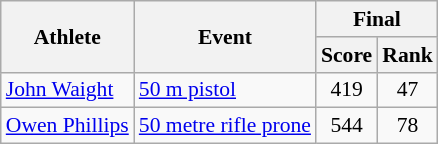<table class="wikitable" style="font-size:90%">
<tr>
<th rowspan="2">Athlete</th>
<th rowspan="2">Event</th>
<th colspan="2">Final</th>
</tr>
<tr>
<th>Score</th>
<th>Rank</th>
</tr>
<tr>
<td><a href='#'>John Waight</a></td>
<td><a href='#'>50 m pistol</a></td>
<td style="text-align:center;">419</td>
<td style="text-align:center;">47</td>
</tr>
<tr>
<td><a href='#'>Owen Phillips</a></td>
<td><a href='#'>50 metre rifle prone</a></td>
<td style="text-align:center;">544</td>
<td style="text-align:center;">78</td>
</tr>
</table>
